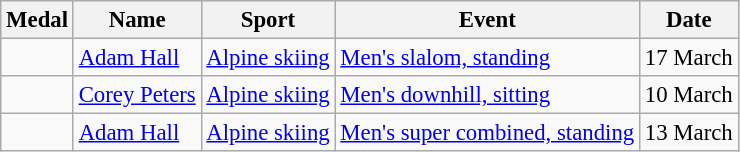<table class="wikitable sortable" style="font-size:95%">
<tr>
<th>Medal</th>
<th>Name</th>
<th>Sport</th>
<th>Event</th>
<th>Date</th>
</tr>
<tr>
<td></td>
<td><a href='#'>Adam Hall</a></td>
<td><a href='#'>Alpine skiing</a></td>
<td><a href='#'>Men's slalom, standing</a></td>
<td>17 March</td>
</tr>
<tr>
<td></td>
<td><a href='#'>Corey Peters</a></td>
<td><a href='#'>Alpine skiing</a></td>
<td><a href='#'>Men's downhill, sitting</a></td>
<td>10 March</td>
</tr>
<tr>
<td></td>
<td><a href='#'>Adam Hall</a></td>
<td><a href='#'>Alpine skiing</a></td>
<td><a href='#'>Men's super combined, standing</a></td>
<td>13 March</td>
</tr>
</table>
